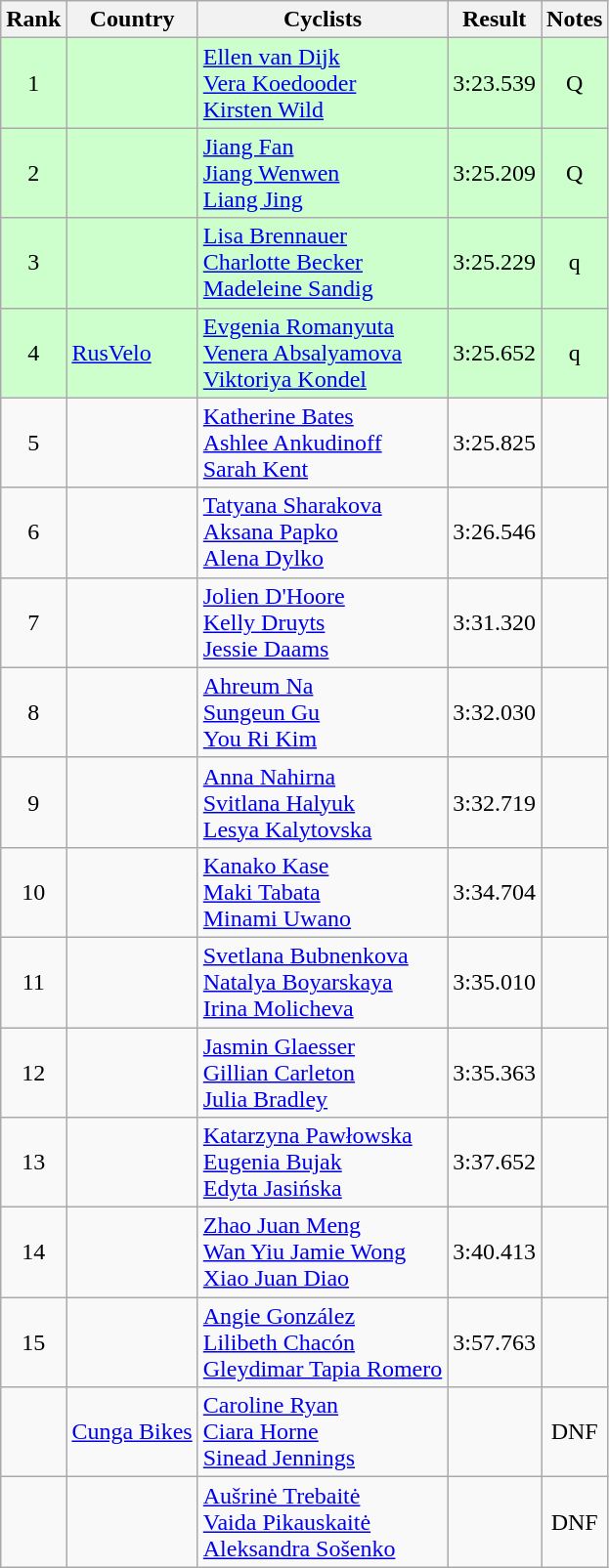<table class="wikitable sortable" style="text-align:center;">
<tr>
<th>Rank</th>
<th>Country</th>
<th class="unsortable">Cyclists</th>
<th>Result</th>
<th class="unsortable">Notes</th>
</tr>
<tr bgcolor=ccffcc>
<td>1</td>
<td align="left"></td>
<td align="left"><a href='#'>Ellen van Dijk</a><br><a href='#'>Vera Koedooder</a><br><a href='#'>Kirsten Wild</a></td>
<td>3:23.539</td>
<td>Q</td>
</tr>
<tr bgcolor=ccffcc>
<td>2</td>
<td align="left"></td>
<td align="left"><a href='#'>Jiang Fan</a><br><a href='#'>Jiang Wenwen</a><br><a href='#'>Liang Jing</a></td>
<td>3:25.209</td>
<td>Q</td>
</tr>
<tr bgcolor=ccffcc>
<td>3</td>
<td align="left"></td>
<td align="left"><a href='#'>Lisa Brennauer</a><br><a href='#'>Charlotte Becker</a><br><a href='#'>Madeleine Sandig</a></td>
<td>3:25.229</td>
<td>q</td>
</tr>
<tr bgcolor=ccffcc>
<td>4</td>
<td align="left"><a href='#'>RusVelo</a></td>
<td align="left"><a href='#'>Evgenia Romanyuta</a><br><a href='#'>Venera Absalyamova</a><br><a href='#'>Viktoriya Kondel</a></td>
<td>3:25.652</td>
<td>q</td>
</tr>
<tr>
<td>5</td>
<td align="left"></td>
<td align="left"><a href='#'>Katherine Bates</a><br><a href='#'>Ashlee Ankudinoff</a><br><a href='#'>Sarah Kent</a></td>
<td>3:25.825</td>
<td></td>
</tr>
<tr>
<td>6</td>
<td align="left"></td>
<td align="left"><a href='#'>Tatyana Sharakova</a><br><a href='#'>Aksana Papko</a><br><a href='#'>Alena Dylko</a></td>
<td>3:26.546</td>
<td></td>
</tr>
<tr>
<td>7</td>
<td align="left"></td>
<td align="left"><a href='#'>Jolien D'Hoore</a><br><a href='#'>Kelly Druyts</a><br><a href='#'>Jessie Daams</a></td>
<td>3:31.320</td>
<td></td>
</tr>
<tr>
<td>8</td>
<td align="left"></td>
<td align="left"><a href='#'>Ahreum Na</a><br><a href='#'>Sungeun Gu</a><br><a href='#'>You Ri Kim</a></td>
<td>3:32.030</td>
<td></td>
</tr>
<tr>
<td>9</td>
<td align="left"></td>
<td align="left"><a href='#'>Anna Nahirna</a><br><a href='#'>Svitlana Halyuk</a><br><a href='#'>Lesya Kalytovska</a></td>
<td>3:32.719</td>
<td></td>
</tr>
<tr>
<td>10</td>
<td align="left"></td>
<td align="left"><a href='#'>Kanako Kase</a><br><a href='#'>Maki Tabata</a><br><a href='#'>Minami Uwano</a></td>
<td>3:34.704</td>
<td></td>
</tr>
<tr>
<td>11</td>
<td align="left"></td>
<td align="left"><a href='#'>Svetlana Bubnenkova</a><br><a href='#'>Natalya Boyarskaya</a><br><a href='#'>Irina Molicheva</a></td>
<td>3:35.010</td>
<td></td>
</tr>
<tr>
<td>12</td>
<td align="left"></td>
<td align="left"><a href='#'>Jasmin Glaesser</a><br><a href='#'>Gillian Carleton</a><br><a href='#'>Julia Bradley</a></td>
<td>3:35.363</td>
<td></td>
</tr>
<tr>
<td>13</td>
<td align="left"></td>
<td align="left"><a href='#'>Katarzyna Pawłowska</a><br><a href='#'>Eugenia Bujak</a><br><a href='#'>Edyta Jasińska</a></td>
<td>3:37.652</td>
<td></td>
</tr>
<tr>
<td>14</td>
<td align="left"></td>
<td align="left"><a href='#'>Zhao Juan Meng</a><br><a href='#'>Wan Yiu Jamie Wong</a><br><a href='#'>Xiao Juan Diao</a></td>
<td>3:40.413</td>
<td></td>
</tr>
<tr>
<td>15</td>
<td align="left"></td>
<td align="left"><a href='#'>Angie González</a><br><a href='#'>Lilibeth Chacón</a><br><a href='#'>Gleydimar Tapia Romero</a></td>
<td>3:57.763</td>
<td></td>
</tr>
<tr>
<td></td>
<td align="left"><a href='#'>Cunga Bikes</a></td>
<td align="left"><a href='#'>Caroline Ryan</a><br><a href='#'>Ciara Horne</a><br><a href='#'>Sinead Jennings</a></td>
<td></td>
<td>DNF</td>
</tr>
<tr>
<td></td>
<td align="left"></td>
<td align="left"><a href='#'>Aušrinė Trebaitė</a><br><a href='#'>Vaida Pikauskaitė</a><br><a href='#'>Aleksandra Sošenko</a></td>
<td></td>
<td>DNF</td>
</tr>
</table>
